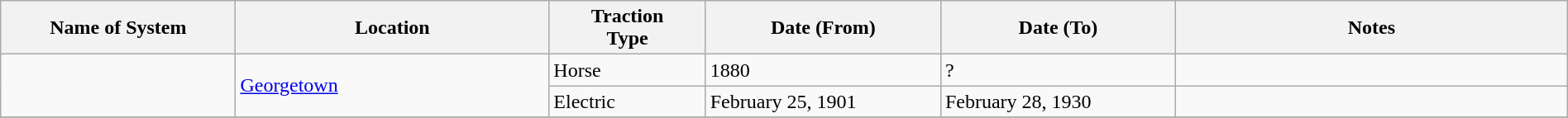<table class="wikitable" width=100%>
<tr>
<th width=15%>Name of System</th>
<th width=20%>Location</th>
<th width=10%>Traction<br>Type</th>
<th width=15%>Date (From)</th>
<th width=15%>Date (To)</th>
<th width=25%>Notes</th>
</tr>
<tr>
<td rowspan="2"> </td>
<td rowspan="2"><a href='#'>Georgetown</a></td>
<td>Horse</td>
<td>1880</td>
<td>?</td>
<td> </td>
</tr>
<tr>
<td>Electric</td>
<td>February 25, 1901</td>
<td>February 28, 1930</td>
<td> </td>
</tr>
<tr>
</tr>
</table>
